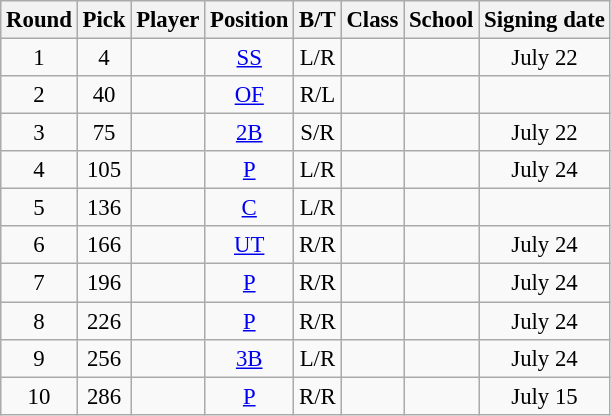<table class="wikitable sortable" style="text-align:center; font-size: 95%;">
<tr>
<th>Round</th>
<th>Pick</th>
<th>Player</th>
<th>Position</th>
<th>B/T</th>
<th>Class</th>
<th>School </th>
<th>Signing date</th>
</tr>
<tr>
<td>1</td>
<td>4</td>
<td></td>
<td><a href='#'>SS</a></td>
<td>L/R</td>
<td></td>
<td></td>
<td>July 22</td>
</tr>
<tr>
<td>2</td>
<td>40</td>
<td></td>
<td><a href='#'>OF</a></td>
<td>R/L</td>
<td></td>
<td></td>
<td></td>
</tr>
<tr>
<td>3</td>
<td>75</td>
<td></td>
<td><a href='#'>2B</a></td>
<td>S/R</td>
<td></td>
<td></td>
<td>July 22</td>
</tr>
<tr>
<td>4</td>
<td>105</td>
<td></td>
<td><a href='#'>P</a></td>
<td>L/R</td>
<td></td>
<td></td>
<td>July 24</td>
</tr>
<tr>
<td>5</td>
<td>136</td>
<td></td>
<td><a href='#'>C</a></td>
<td>L/R</td>
<td></td>
<td></td>
<td></td>
</tr>
<tr>
<td>6</td>
<td>166</td>
<td></td>
<td><a href='#'>UT</a></td>
<td>R/R</td>
<td></td>
<td></td>
<td>July 24</td>
</tr>
<tr>
<td>7</td>
<td>196</td>
<td></td>
<td><a href='#'>P</a></td>
<td>R/R</td>
<td></td>
<td></td>
<td>July 24</td>
</tr>
<tr>
<td>8</td>
<td>226</td>
<td></td>
<td><a href='#'>P</a></td>
<td>R/R</td>
<td></td>
<td></td>
<td>July 24</td>
</tr>
<tr>
<td>9</td>
<td>256</td>
<td></td>
<td><a href='#'>3B</a></td>
<td>L/R</td>
<td></td>
<td></td>
<td>July 24</td>
</tr>
<tr>
<td>10</td>
<td>286</td>
<td></td>
<td><a href='#'>P</a></td>
<td>R/R</td>
<td></td>
<td></td>
<td>July 15</td>
</tr>
</table>
